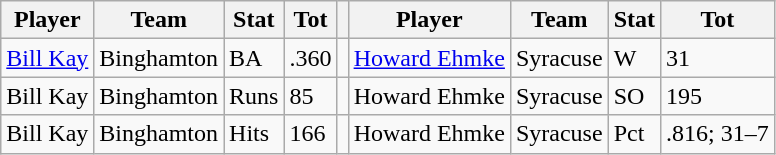<table class="wikitable">
<tr>
<th>Player</th>
<th>Team</th>
<th>Stat</th>
<th>Tot</th>
<th></th>
<th>Player</th>
<th>Team</th>
<th>Stat</th>
<th>Tot</th>
</tr>
<tr>
<td><a href='#'>Bill Kay</a></td>
<td>Binghamton</td>
<td>BA</td>
<td>.360</td>
<td></td>
<td><a href='#'>Howard Ehmke</a></td>
<td>Syracuse</td>
<td>W</td>
<td>31</td>
</tr>
<tr>
<td>Bill Kay</td>
<td>Binghamton</td>
<td>Runs</td>
<td>85</td>
<td></td>
<td>Howard Ehmke</td>
<td>Syracuse</td>
<td>SO</td>
<td>195</td>
</tr>
<tr>
<td>Bill Kay</td>
<td>Binghamton</td>
<td>Hits</td>
<td>166</td>
<td></td>
<td>Howard Ehmke</td>
<td>Syracuse</td>
<td>Pct</td>
<td>.816; 31–7</td>
</tr>
</table>
